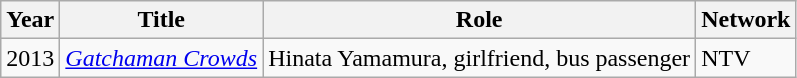<table class="wikitable">
<tr>
<th>Year</th>
<th>Title</th>
<th>Role</th>
<th>Network</th>
</tr>
<tr>
<td>2013</td>
<td><em><a href='#'>Gatchaman Crowds</a></em></td>
<td>Hinata Yamamura, girlfriend, bus passenger</td>
<td>NTV</td>
</tr>
</table>
